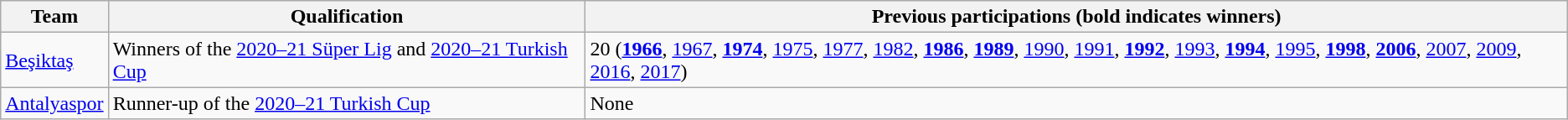<table class="wikitable">
<tr>
<th>Team</th>
<th>Qualification</th>
<th>Previous participations (bold indicates winners)</th>
</tr>
<tr>
<td><a href='#'>Beşiktaş</a></td>
<td>Winners of the <a href='#'>2020–21 Süper Lig</a> and <a href='#'>2020–21 Turkish Cup</a></td>
<td>20 (<strong><a href='#'>1966</a></strong>, <a href='#'>1967</a>, <strong><a href='#'>1974</a></strong>, <a href='#'>1975</a>, <a href='#'>1977</a>, <a href='#'>1982</a>, <strong><a href='#'>1986</a></strong>, <strong><a href='#'>1989</a></strong>, <a href='#'>1990</a>, <a href='#'>1991</a>, <strong><a href='#'>1992</a></strong>, <a href='#'>1993</a>, <strong><a href='#'>1994</a></strong>, <a href='#'>1995</a>, <strong><a href='#'>1998</a></strong>, <strong><a href='#'>2006</a></strong>, <a href='#'>2007</a>,  <a href='#'>2009</a>,  <a href='#'>2016</a>,  <a href='#'>2017</a>)</td>
</tr>
<tr>
<td><a href='#'>Antalyaspor</a></td>
<td>Runner-up of the <a href='#'>2020–21 Turkish Cup</a></td>
<td>None</td>
</tr>
</table>
